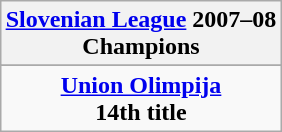<table class="wikitable" style="text-align: center; margin: 0 auto;">
<tr>
<th><a href='#'>Slovenian League</a> 2007–08<br>Champions</th>
</tr>
<tr>
</tr>
<tr>
<td><strong><a href='#'>Union Olimpija</a></strong><br><strong>14th title</strong></td>
</tr>
</table>
